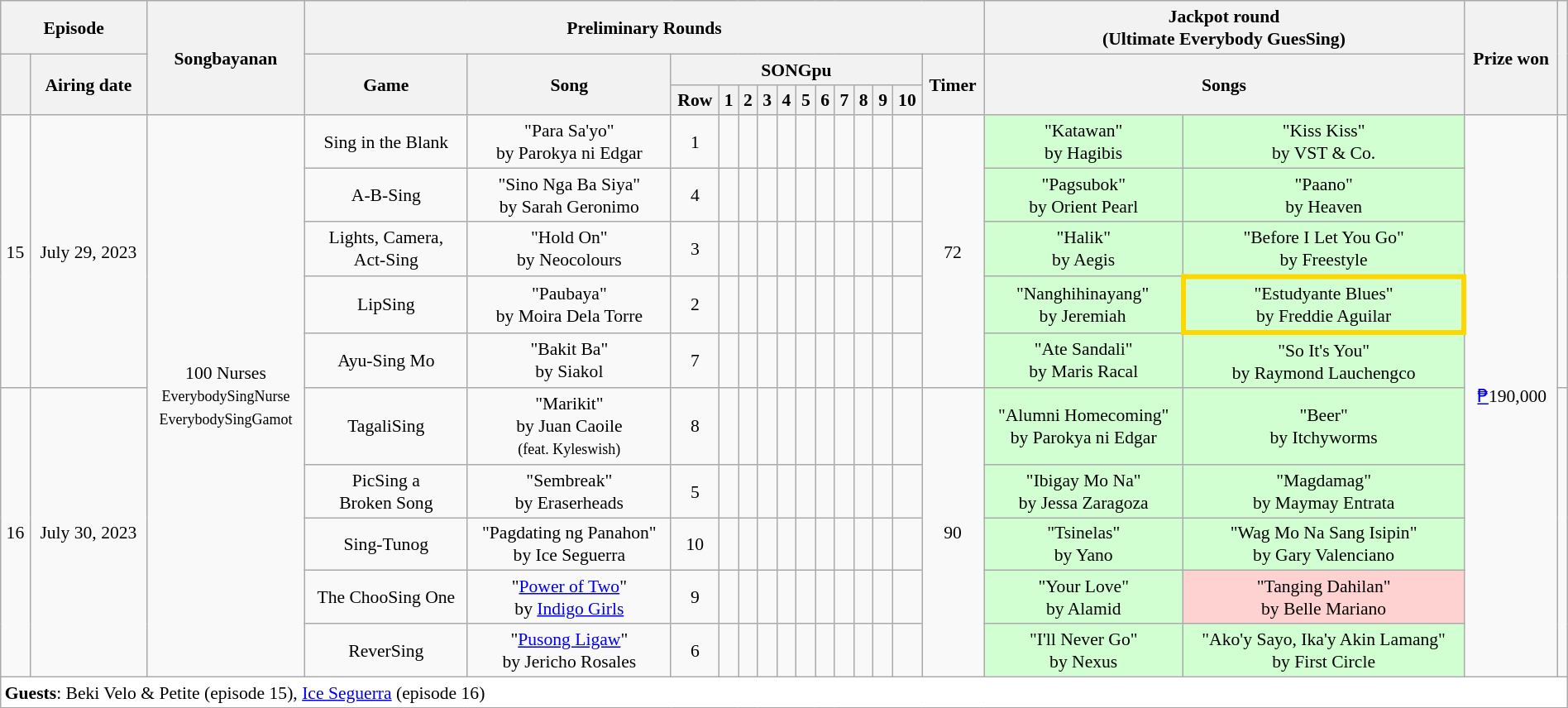<table class="wikitable mw-collapsible mw-collapsed" style="text-align:center; font-size:90%; line-height:18px;" width="100%">
<tr>
<th colspan=2>Episode</th>
<th rowspan=3>Songbayanan</th>
<th colspan=14>Preliminary Rounds</th>
<th colspan=2>Jackpot round<br><strong>(Ultimate Everybody GuesSing)</strong></th>
<th rowspan=3>Prize won</th>
<th rowspan=3></th>
</tr>
<tr>
<th rowspan=2></th>
<th rowspan=2>Airing date</th>
<th rowspan=2>Game</th>
<th rowspan=2>Song</th>
<th colspan=11>SONGpu</th>
<th rowspan=2>Timer</th>
<th colspan=2 rowspan=2>Songs</th>
</tr>
<tr>
<th>Row</th>
<th>1</th>
<th>2</th>
<th>3</th>
<th>4</th>
<th>5</th>
<th>6</th>
<th>7</th>
<th>8</th>
<th>9</th>
<th>10</th>
</tr>
<tr>
<td rowspan=5>15</td>
<td rowspan=5>July 29, 2023</td>
<td rowspan=10>100 Nurses<br><small>EverybodySingNurse<br>EverybodySingGamot</small></td>
<td>Sing in the Blank</td>
<td>"Para Sa'yo"<br>by Parokya ni Edgar</td>
<td>1</td>
<td></td>
<td></td>
<td></td>
<td></td>
<td></td>
<td></td>
<td></td>
<td></td>
<td></td>
<td></td>
<td rowspan=5>72<br></td>
<td bgcolor=D2FFD2>"Katawan"<br>by Hagibis</td>
<td bgcolor=D2FFD2>"Kiss Kiss"<br>by VST & Co.</td>
<td rowspan=10><a href='#'>₱</a>190,000</td>
<td rowspan=5><br></td>
</tr>
<tr>
<td>A-B-Sing</td>
<td>"Sino Nga Ba Siya"<br>by Sarah Geronimo</td>
<td>4</td>
<td></td>
<td></td>
<td></td>
<td></td>
<td></td>
<td></td>
<td></td>
<td></td>
<td></td>
<td></td>
<td bgcolor=D2FFD2>"Pagsubok"<br>by Orient Pearl</td>
<td bgcolor=D2FFD2>"Paano"<br>by Heaven</td>
</tr>
<tr>
<td>Lights, Camera,<br>Act-Sing</td>
<td>"Hold On"<br>by Neocolours</td>
<td>3</td>
<td></td>
<td></td>
<td></td>
<td></td>
<td></td>
<td></td>
<td></td>
<td></td>
<td></td>
<td></td>
<td bgcolor=D2FFD2>"Halik"<br>by Aegis</td>
<td bgcolor=D2FFD2>"Before I Let You Go"<br>by Freestyle</td>
</tr>
<tr>
<td>LipSing</td>
<td>"Paubaya"<br>by Moira Dela Torre</td>
<td>2</td>
<td></td>
<td></td>
<td></td>
<td></td>
<td></td>
<td></td>
<td></td>
<td></td>
<td></td>
<td></td>
<td bgcolor=D2FFD2>"Nanghihinayang"<br>by Jeremiah</td>
<td style="background: #D2FFD2; border:solid 4px #FFD700;">"Estudyante Blues"<br>by Freddie Aguilar</td>
</tr>
<tr>
<td>Ayu-Sing Mo</td>
<td>"Bakit Ba"<br>by Siakol</td>
<td>7</td>
<td></td>
<td></td>
<td></td>
<td></td>
<td></td>
<td></td>
<td></td>
<td></td>
<td></td>
<td></td>
<td bgcolor=D2FFD2>"Ate Sandali"<br>by Maris Racal</td>
<td bgcolor=D2FFD2>"So It's You"<br>by Raymond Lauchengco</td>
</tr>
<tr>
<td rowspan=5>16</td>
<td rowspan=5>July 30, 2023</td>
<td>TagaliSing</td>
<td>"Marikit"<br>by Juan Caoile<br><small>(feat. Kyleswish)</small></td>
<td>8</td>
<td></td>
<td></td>
<td></td>
<td></td>
<td></td>
<td></td>
<td></td>
<td></td>
<td></td>
<td></td>
<td rowspan=5>90<br></td>
<td bgcolor=D2FFD2>"Alumni Homecoming"<br>by Parokya ni Edgar</td>
<td bgcolor=D2FFD2>"Beer"<br>by Itchyworms</td>
<td rowspan=5><br></td>
</tr>
<tr>
<td>PicSing a<br>Broken Song</td>
<td>"Sembreak"<br>by Eraserheads</td>
<td>5</td>
<td></td>
<td></td>
<td></td>
<td></td>
<td></td>
<td></td>
<td></td>
<td></td>
<td></td>
<td></td>
<td bgcolor=D2FFD2>"Ibigay Mo Na"<br>by Jessa Zaragoza</td>
<td bgcolor=D2FFD2>"Magdamag"<br>by Maymay Entrata</td>
</tr>
<tr>
<td>Sing-Tunog</td>
<td>"Pagdating ng Panahon"<br>by Ice Seguerra</td>
<td>10</td>
<td></td>
<td></td>
<td></td>
<td></td>
<td></td>
<td></td>
<td></td>
<td></td>
<td></td>
<td></td>
<td bgcolor=D2FFD2>"Tsinelas"<br>by Yano</td>
<td bgcolor=D2FFD2>"Wag Mo Na Sang Isipin"<br>by Gary Valenciano</td>
</tr>
<tr>
<td>The ChooSing One</td>
<td>"<a href='#'>Power of Two</a>"<br>by <a href='#'>Indigo Girls</a></td>
<td>9</td>
<td></td>
<td></td>
<td></td>
<td></td>
<td></td>
<td></td>
<td></td>
<td></td>
<td></td>
<td></td>
<td bgcolor=D2FFD2>"Your Love"<br>by Alamid</td>
<td bgcolor=FFD2D2>"Tanging Dahilan"<br>by Belle Mariano</td>
</tr>
<tr>
<td>ReverSing</td>
<td>"<a href='#'>Pusong Ligaw</a>"<br>by Jericho Rosales</td>
<td>6</td>
<td></td>
<td></td>
<td></td>
<td></td>
<td></td>
<td></td>
<td></td>
<td></td>
<td></td>
<td></td>
<td bgcolor=D2FFD2>"I'll Never Go"<br>by Nexus</td>
<td bgcolor=D2FFD2>"Ako'y Sayo, Ika'y Akin Lamang"<br>by First Circle</td>
</tr>
<tr>
<td colspan=21 style="background:white;" align="left"><strong>Guests</strong>: Beki Velo & Petite (episode 15), <a href='#'>Ice Seguerra</a> (episode 16)</td>
</tr>
</table>
